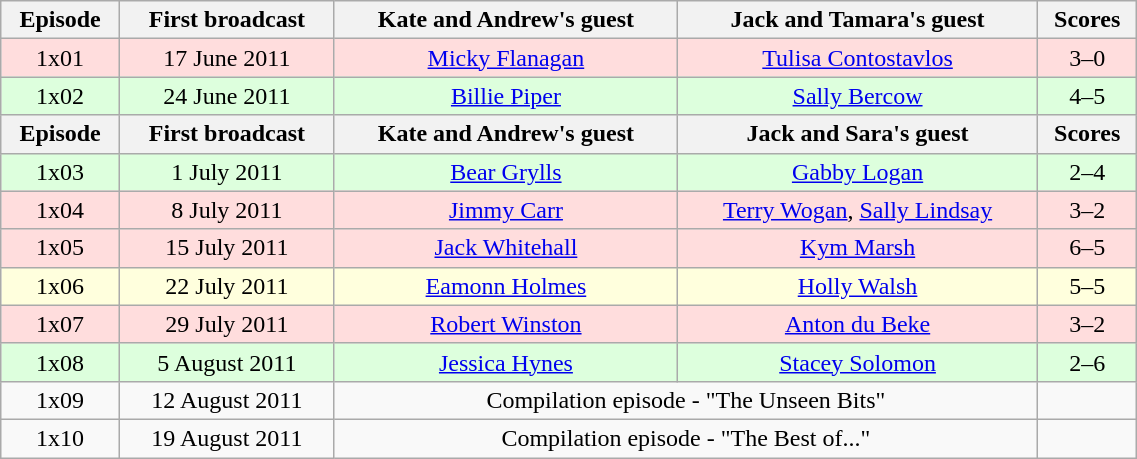<table class="wikitable" style="width:60%; text-align:center;">
<tr>
<th>Episode</th>
<th>First broadcast</th>
<th>Kate and Andrew's guest</th>
<th>Jack and Tamara's guest</th>
<th>Scores</th>
</tr>
<tr bgcolor="ffdddd">
<td>1x01</td>
<td>17 June 2011</td>
<td><a href='#'>Micky Flanagan</a></td>
<td><a href='#'>Tulisa Contostavlos</a></td>
<td>3–0</td>
</tr>
<tr bgcolor="ddffdd">
<td>1x02</td>
<td>24 June 2011</td>
<td><a href='#'>Billie Piper</a></td>
<td><a href='#'>Sally Bercow</a></td>
<td>4–5</td>
</tr>
<tr>
<th>Episode</th>
<th>First broadcast</th>
<th>Kate and Andrew's guest</th>
<th>Jack and Sara's guest</th>
<th>Scores</th>
</tr>
<tr bgcolor="ddffdd">
<td>1x03</td>
<td>1 July 2011</td>
<td><a href='#'>Bear Grylls</a></td>
<td><a href='#'>Gabby Logan</a></td>
<td>2–4</td>
</tr>
<tr bgcolor="ffdddd">
<td>1x04</td>
<td>8 July 2011</td>
<td><a href='#'>Jimmy Carr</a></td>
<td><a href='#'>Terry Wogan</a>, <a href='#'>Sally Lindsay</a></td>
<td>3–2</td>
</tr>
<tr bgcolor="ffdddd">
<td>1x05</td>
<td>15 July 2011</td>
<td><a href='#'>Jack Whitehall</a></td>
<td><a href='#'>Kym Marsh</a></td>
<td>6–5</td>
</tr>
<tr bgcolor="ffffdd">
<td>1x06</td>
<td>22 July 2011</td>
<td><a href='#'>Eamonn Holmes</a></td>
<td><a href='#'>Holly Walsh</a></td>
<td>5–5</td>
</tr>
<tr bgcolor="ffdddd">
<td>1x07</td>
<td>29 July 2011</td>
<td><a href='#'>Robert Winston</a></td>
<td><a href='#'>Anton du Beke</a></td>
<td>3–2</td>
</tr>
<tr bgcolor="ddffdd">
<td>1x08</td>
<td>5 August 2011</td>
<td><a href='#'>Jessica Hynes</a></td>
<td><a href='#'>Stacey Solomon</a></td>
<td>2–6</td>
</tr>
<tr>
<td>1x09</td>
<td>12 August 2011</td>
<td colspan="2">Compilation episode - "The Unseen Bits"</td>
<td></td>
</tr>
<tr>
<td>1x10</td>
<td>19 August 2011</td>
<td colspan="2">Compilation episode - "The Best of..."</td>
<td></td>
</tr>
</table>
